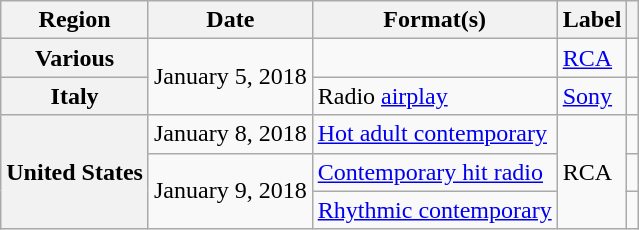<table class="wikitable plainrowheaders">
<tr>
<th scope="col">Region</th>
<th scope="col">Date</th>
<th scope="col">Format(s)</th>
<th scope="col">Label</th>
<th scope="col"></th>
</tr>
<tr>
<th scope="row">Various</th>
<td rowspan="2">January 5, 2018</td>
<td></td>
<td><a href='#'>RCA</a></td>
<td></td>
</tr>
<tr>
<th scope="row">Italy</th>
<td>Radio <a href='#'>airplay</a></td>
<td><a href='#'>Sony</a></td>
<td></td>
</tr>
<tr>
<th scope="row" rowspan="3">United States</th>
<td>January 8, 2018</td>
<td><a href='#'>Hot adult contemporary</a></td>
<td rowspan="3">RCA</td>
<td></td>
</tr>
<tr>
<td rowspan="2">January 9, 2018</td>
<td><a href='#'>Contemporary hit radio</a></td>
<td></td>
</tr>
<tr>
<td><a href='#'>Rhythmic contemporary</a></td>
<td></td>
</tr>
</table>
